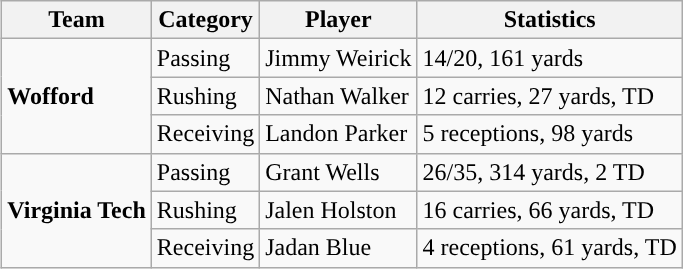<table class="wikitable" style="float: right;">
<tr>
<th>Team</th>
<th>Category</th>
<th>Player</th>
<th>Statistics</th>
</tr>
<tr>
<td rowspan=3><strong>Wofford</strong></td>
<td>Passing</td>
<td>Jimmy Weirick</td>
<td>14/20, 161 yards</td>
</tr>
<tr>
<td>Rushing</td>
<td>Nathan Walker</td>
<td>12 carries, 27 yards, TD</td>
</tr>
<tr>
<td>Receiving</td>
<td>Landon Parker</td>
<td>5 receptions, 98 yards</td>
</tr>
<tr>
<td rowspan=3><strong>Virginia Tech</strong></td>
<td>Passing</td>
<td>Grant Wells</td>
<td>26/35, 314 yards, 2 TD</td>
</tr>
<tr>
<td>Rushing</td>
<td>Jalen Holston</td>
<td>16 carries, 66 yards, TD</td>
</tr>
<tr>
<td>Receiving</td>
<td>Jadan Blue</td>
<td>4 receptions, 61 yards, TD</td>
</tr>
</table>
